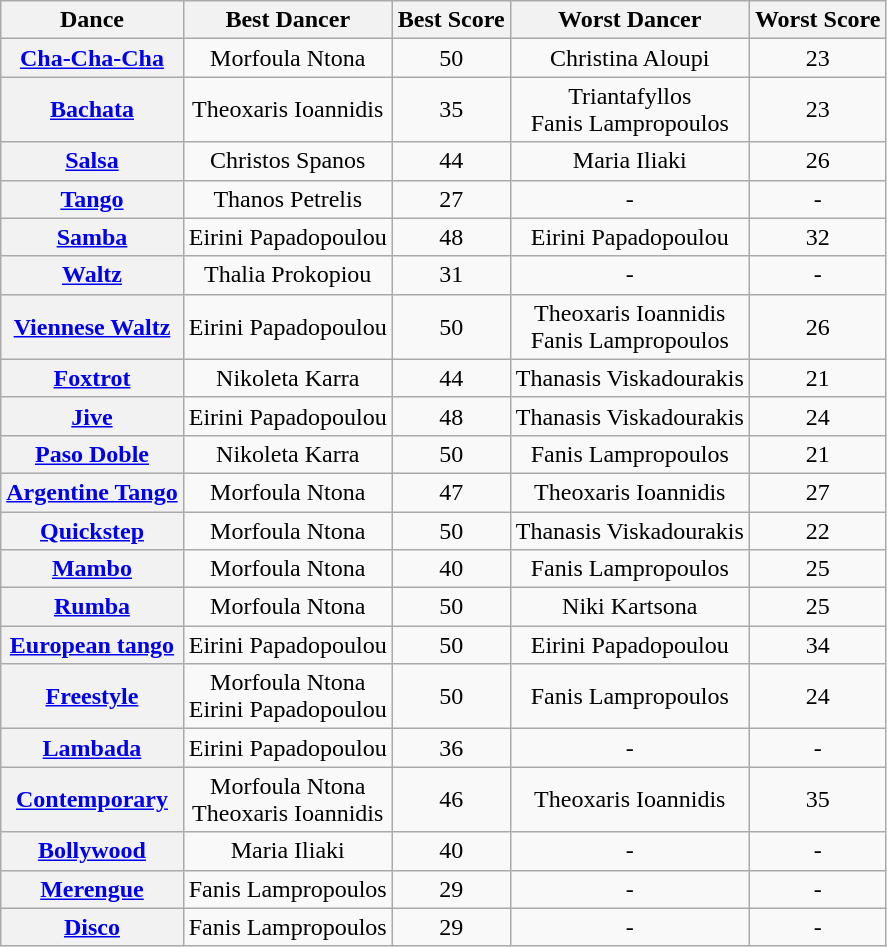<table class="wikitable sortable" style="text-align:center;">
<tr>
<th>Dance</th>
<th>Best Dancer</th>
<th>Best Score</th>
<th>Worst Dancer</th>
<th>Worst Score</th>
</tr>
<tr>
<th><a href='#'>Cha-Cha-Cha</a></th>
<td>Morfoula Ntona</td>
<td>50</td>
<td>Christina Aloupi</td>
<td>23</td>
</tr>
<tr>
<th><a href='#'>Bachata</a></th>
<td>Theoxaris Ioannidis</td>
<td>35</td>
<td>Triantafyllos<br>Fanis Lampropoulos</td>
<td>23</td>
</tr>
<tr>
<th><a href='#'>Salsa</a></th>
<td>Christos Spanos</td>
<td>44</td>
<td>Maria Iliaki</td>
<td>26</td>
</tr>
<tr>
<th><a href='#'>Tango</a></th>
<td>Thanos Petrelis</td>
<td>27</td>
<td>-</td>
<td>-</td>
</tr>
<tr>
<th><a href='#'>Samba</a></th>
<td>Eirini Papadopoulou</td>
<td>48</td>
<td>Eirini Papadopoulou</td>
<td>32</td>
</tr>
<tr>
<th><a href='#'>Waltz</a></th>
<td>Thalia Prokopiou</td>
<td>31</td>
<td>-</td>
<td>-</td>
</tr>
<tr>
<th><a href='#'>Viennese Waltz</a></th>
<td>Eirini Papadopoulou</td>
<td>50</td>
<td>Theoxaris Ioannidis<br>Fanis Lampropoulos</td>
<td>26</td>
</tr>
<tr>
<th><a href='#'>Foxtrot</a></th>
<td>Nikoleta Karra</td>
<td>44</td>
<td>Thanasis Viskadourakis</td>
<td>21</td>
</tr>
<tr>
<th><a href='#'>Jive</a></th>
<td>Eirini Papadopoulou</td>
<td>48</td>
<td>Thanasis Viskadourakis</td>
<td>24</td>
</tr>
<tr>
<th><a href='#'>Paso Doble</a></th>
<td>Nikoleta Karra</td>
<td>50</td>
<td>Fanis Lampropoulos</td>
<td>21</td>
</tr>
<tr>
<th><a href='#'>Argentine Tango</a></th>
<td>Morfoula Ntona</td>
<td>47</td>
<td>Theoxaris Ioannidis</td>
<td>27</td>
</tr>
<tr>
<th><a href='#'>Quickstep</a></th>
<td>Morfoula Ntona</td>
<td>50</td>
<td>Thanasis Viskadourakis</td>
<td>22</td>
</tr>
<tr>
<th><a href='#'>Mambo</a></th>
<td>Morfoula Ntona</td>
<td>40</td>
<td>Fanis Lampropoulos</td>
<td>25</td>
</tr>
<tr>
<th><a href='#'>Rumba</a></th>
<td>Morfoula Ntona</td>
<td>50</td>
<td>Niki Kartsona</td>
<td>25</td>
</tr>
<tr>
<th><a href='#'>European tango</a></th>
<td>Eirini Papadopoulou</td>
<td>50</td>
<td>Eirini Papadopoulou</td>
<td>34</td>
</tr>
<tr>
<th><a href='#'>Freestyle</a></th>
<td>Morfoula Ntona<br>Eirini Papadopoulou</td>
<td>50</td>
<td>Fanis Lampropoulos</td>
<td>24</td>
</tr>
<tr>
<th><a href='#'>Lambada</a></th>
<td>Eirini Papadopoulou</td>
<td>36</td>
<td>-</td>
<td>-</td>
</tr>
<tr>
<th><a href='#'>Contemporary</a></th>
<td>Morfoula Ntona<br>Theoxaris Ioannidis</td>
<td>46</td>
<td>Theoxaris Ioannidis</td>
<td>35</td>
</tr>
<tr>
<th><a href='#'>Bollywood</a></th>
<td>Maria Iliaki</td>
<td>40</td>
<td>-</td>
<td>-</td>
</tr>
<tr>
<th><a href='#'>Merengue</a></th>
<td>Fanis Lampropoulos</td>
<td>29</td>
<td>-</td>
<td>-</td>
</tr>
<tr>
<th><a href='#'>Disco</a></th>
<td>Fanis Lampropoulos</td>
<td>29</td>
<td>-</td>
<td>-</td>
</tr>
</table>
